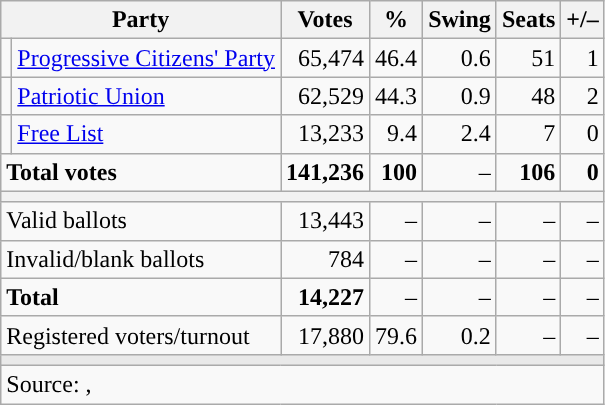<table class="wikitable" style="text-align:right">
<tr>
<th colspan="2">Party</th>
<th>Votes</th>
<th>%</th>
<th>Swing</th>
<th>Seats</th>
<th>+/–</th>
</tr>
<tr>
<td></td>
<td align="left"><a href='#'>Progressive Citizens' Party</a></td>
<td>65,474</td>
<td>46.4</td>
<td> 0.6</td>
<td>51</td>
<td> 1</td>
</tr>
<tr>
<td></td>
<td align="left"><a href='#'>Patriotic Union</a></td>
<td>62,529</td>
<td>44.3</td>
<td> 0.9</td>
<td>48</td>
<td> 2</td>
</tr>
<tr>
<td></td>
<td align="left"><a href='#'>Free List</a></td>
<td>13,233</td>
<td>9.4</td>
<td> 2.4</td>
<td>7</td>
<td>0</td>
</tr>
<tr>
<td colspan="2" align="left"><strong>Total votes</strong></td>
<td><strong>141,236</strong></td>
<td><strong>100</strong></td>
<td>–</td>
<td><strong>106</strong></td>
<td><strong>0</strong></td>
</tr>
<tr>
<th colspan="7"></th>
</tr>
<tr>
<td colspan="2" align="left">Valid ballots</td>
<td>13,443</td>
<td>–</td>
<td>–</td>
<td>–</td>
<td>–</td>
</tr>
<tr>
<td colspan="2" align="left">Invalid/blank ballots</td>
<td>784</td>
<td>–</td>
<td>–</td>
<td>–</td>
<td>–</td>
</tr>
<tr>
<td colspan="2" align="left"><strong>Total</strong></td>
<td><strong>14,227</strong></td>
<td>–</td>
<td>–</td>
<td>–</td>
<td>–</td>
</tr>
<tr>
<td colspan="2" align="left">Registered voters/turnout</td>
<td>17,880</td>
<td>79.6</td>
<td> 0.2</td>
<td>–</td>
<td>–</td>
</tr>
<tr>
<td colspan="7" style="color:inherit;background:#E9E9E9"></td>
</tr>
<tr>
<td colspan="7" align="left">Source: , </td>
</tr>
</table>
